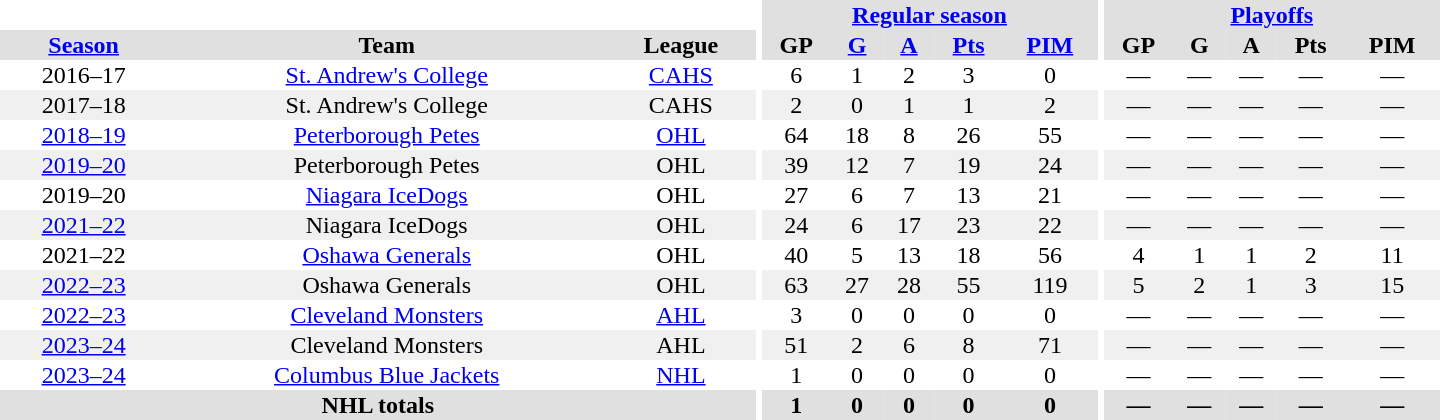<table border="0" cellpadding="1" cellspacing="0" style="text-align:center; width:60em">
<tr bgcolor="#e0e0e0">
<th colspan="3" bgcolor="#ffffff"></th>
<th rowspan="99" bgcolor="#ffffff"></th>
<th colspan="5"><a href='#'>Regular season</a></th>
<th rowspan="99" bgcolor="#ffffff"></th>
<th colspan="5"><a href='#'>Playoffs</a></th>
</tr>
<tr bgcolor="#e0e0e0">
<th><a href='#'>Season</a></th>
<th>Team</th>
<th>League</th>
<th>GP</th>
<th><a href='#'>G</a></th>
<th><a href='#'>A</a></th>
<th><a href='#'>Pts</a></th>
<th><a href='#'>PIM</a></th>
<th>GP</th>
<th>G</th>
<th>A</th>
<th>Pts</th>
<th>PIM</th>
</tr>
<tr>
<td>2016–17</td>
<td><a href='#'>St. Andrew's College</a></td>
<td><a href='#'>CAHS</a></td>
<td>6</td>
<td>1</td>
<td>2</td>
<td>3</td>
<td>0</td>
<td>—</td>
<td>—</td>
<td>—</td>
<td>—</td>
<td>—</td>
</tr>
<tr bgcolor="#f0f0f0">
<td>2017–18</td>
<td>St. Andrew's College</td>
<td>CAHS</td>
<td>2</td>
<td>0</td>
<td>1</td>
<td>1</td>
<td>2</td>
<td>—</td>
<td>—</td>
<td>—</td>
<td>—</td>
<td>—</td>
</tr>
<tr>
<td><a href='#'>2018–19</a></td>
<td><a href='#'>Peterborough Petes</a></td>
<td><a href='#'>OHL</a></td>
<td>64</td>
<td>18</td>
<td>8</td>
<td>26</td>
<td>55</td>
<td>—</td>
<td>—</td>
<td>—</td>
<td>—</td>
<td>—</td>
</tr>
<tr bgcolor="#f0f0f0">
<td><a href='#'>2019–20</a></td>
<td>Peterborough Petes</td>
<td>OHL</td>
<td>39</td>
<td>12</td>
<td>7</td>
<td>19</td>
<td>24</td>
<td>—</td>
<td>—</td>
<td>—</td>
<td>—</td>
<td>—</td>
</tr>
<tr>
<td>2019–20</td>
<td><a href='#'>Niagara IceDogs</a></td>
<td>OHL</td>
<td>27</td>
<td>6</td>
<td>7</td>
<td>13</td>
<td>21</td>
<td>—</td>
<td>—</td>
<td>—</td>
<td>—</td>
<td>—</td>
</tr>
<tr bgcolor="#f0f0f0">
<td><a href='#'>2021–22</a></td>
<td>Niagara IceDogs</td>
<td>OHL</td>
<td>24</td>
<td>6</td>
<td>17</td>
<td>23</td>
<td>22</td>
<td>—</td>
<td>—</td>
<td>—</td>
<td>—</td>
<td>—</td>
</tr>
<tr>
<td>2021–22</td>
<td><a href='#'>Oshawa Generals</a></td>
<td>OHL</td>
<td>40</td>
<td>5</td>
<td>13</td>
<td>18</td>
<td>56</td>
<td>4</td>
<td>1</td>
<td>1</td>
<td>2</td>
<td>11</td>
</tr>
<tr bgcolor="#f0f0f0">
<td><a href='#'>2022–23</a></td>
<td>Oshawa Generals</td>
<td>OHL</td>
<td>63</td>
<td>27</td>
<td>28</td>
<td>55</td>
<td>119</td>
<td>5</td>
<td>2</td>
<td>1</td>
<td>3</td>
<td>15</td>
</tr>
<tr>
<td><a href='#'>2022–23</a></td>
<td><a href='#'>Cleveland Monsters</a></td>
<td><a href='#'>AHL</a></td>
<td>3</td>
<td>0</td>
<td>0</td>
<td>0</td>
<td>0</td>
<td>—</td>
<td>—</td>
<td>—</td>
<td>—</td>
<td>—</td>
</tr>
<tr bgcolor="#f0f0f0">
<td><a href='#'>2023–24</a></td>
<td>Cleveland Monsters</td>
<td>AHL</td>
<td>51</td>
<td>2</td>
<td>6</td>
<td>8</td>
<td>71</td>
<td>—</td>
<td>—</td>
<td>—</td>
<td>—</td>
<td>—</td>
</tr>
<tr>
<td><a href='#'>2023–24</a></td>
<td><a href='#'>Columbus Blue Jackets</a></td>
<td><a href='#'>NHL</a></td>
<td>1</td>
<td>0</td>
<td>0</td>
<td>0</td>
<td>0</td>
<td>—</td>
<td>—</td>
<td>—</td>
<td>—</td>
<td>—</td>
</tr>
<tr bgcolor="#e0e0e0">
<th colspan="3">NHL totals</th>
<th>1</th>
<th>0</th>
<th>0</th>
<th>0</th>
<th>0</th>
<th>—</th>
<th>—</th>
<th>—</th>
<th>—</th>
<th>—</th>
</tr>
</table>
